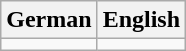<table class="wikitable">
<tr>
<th>German</th>
<th>English</th>
</tr>
<tr valign=top>
<td lang=de></td>
<td lang=en></td>
</tr>
</table>
